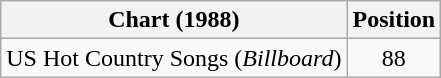<table class="wikitable">
<tr>
<th>Chart (1988)</th>
<th>Position</th>
</tr>
<tr>
<td>US Hot Country Songs (<em>Billboard</em>)</td>
<td align="center">88</td>
</tr>
</table>
